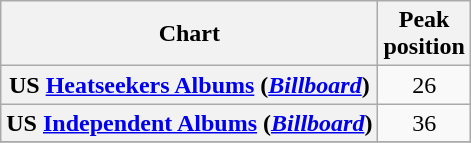<table class="wikitable plainrowheaders sortable" style="text-align:center;" border="1">
<tr>
<th scope="col">Chart</th>
<th scope="col">Peak<br>position</th>
</tr>
<tr>
<th scope="row">US <a href='#'>Heatseekers Albums</a> (<em><a href='#'>Billboard</a></em>)</th>
<td>26</td>
</tr>
<tr>
<th scope="row">US <a href='#'>Independent Albums</a> (<em><a href='#'>Billboard</a></em>)</th>
<td>36</td>
</tr>
<tr>
</tr>
</table>
